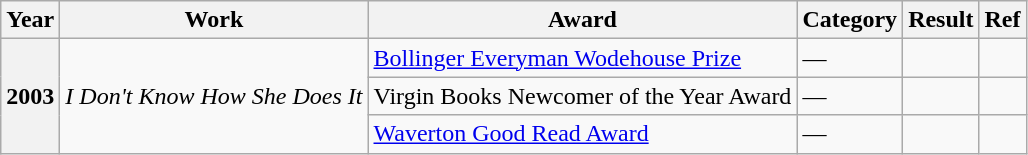<table class="wikitable sortable">
<tr>
<th>Year</th>
<th>Work</th>
<th>Award</th>
<th>Category</th>
<th>Result</th>
<th>Ref</th>
</tr>
<tr>
<th rowspan="3">2003</th>
<td rowspan="3"><em>I Don't Know How She Does It</em></td>
<td><a href='#'>Bollinger Everyman Wodehouse Prize</a></td>
<td>—</td>
<td></td>
<td></td>
</tr>
<tr>
<td>Virgin Books Newcomer of the Year Award</td>
<td>—</td>
<td></td>
<td></td>
</tr>
<tr>
<td><a href='#'>Waverton Good Read Award</a></td>
<td>—</td>
<td></td>
<td></td>
</tr>
</table>
